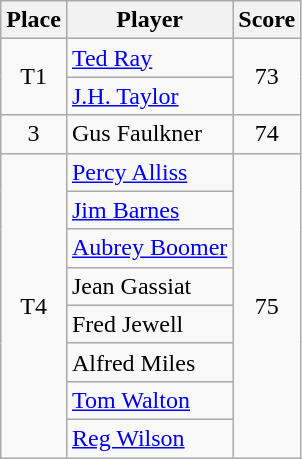<table class=wikitable>
<tr>
<th>Place</th>
<th>Player</th>
<th>Score</th>
</tr>
<tr>
<td rowspan=2 align=center>T1</td>
<td> <a href='#'>Ted Ray</a></td>
<td rowspan=2 align=center>73</td>
</tr>
<tr>
<td> <a href='#'>J.H. Taylor</a></td>
</tr>
<tr>
<td align=center>3</td>
<td> Gus Faulkner</td>
<td align=center>74</td>
</tr>
<tr>
<td rowspan=8 align=center>T4</td>
<td> <a href='#'>Percy Alliss</a></td>
<td rowspan=8 align=center>75</td>
</tr>
<tr>
<td> <a href='#'>Jim Barnes</a> </td>
</tr>
<tr>
<td> <a href='#'>Aubrey Boomer</a></td>
</tr>
<tr>
<td> Jean Gassiat</td>
</tr>
<tr>
<td> Fred Jewell</td>
</tr>
<tr>
<td> Alfred Miles</td>
</tr>
<tr>
<td> <a href='#'>Tom Walton</a></td>
</tr>
<tr>
<td> <a href='#'>Reg Wilson</a></td>
</tr>
</table>
